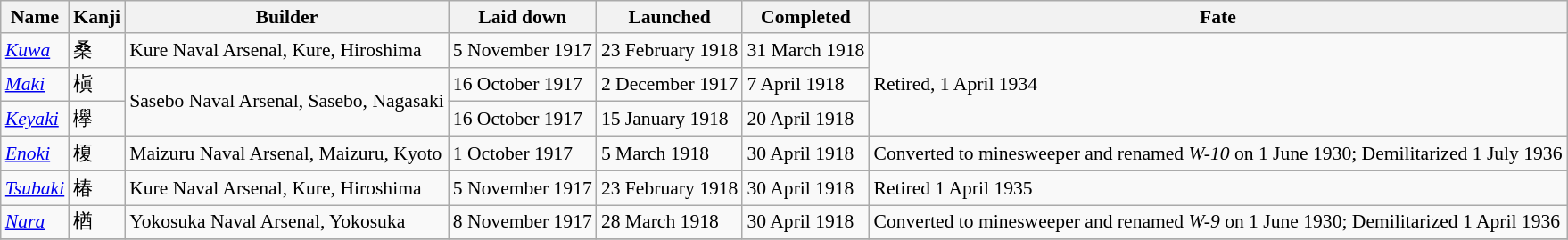<table class="wikitable" style="font-size:90%;">
<tr>
<th>Name</th>
<th>Kanji</th>
<th>Builder</th>
<th>Laid down</th>
<th>Launched</th>
<th>Completed</th>
<th>Fate</th>
</tr>
<tr>
<td><a href='#'><em>Kuwa</em></a></td>
<td>桑</td>
<td>Kure Naval Arsenal, Kure, Hiroshima</td>
<td>5 November 1917</td>
<td>23 February 1918</td>
<td>31 March 1918</td>
<td rowspan=3>Retired, 1 April 1934</td>
</tr>
<tr>
<td><a href='#'><em>Maki</em></a></td>
<td>槇</td>
<td rowspan=2>Sasebo Naval Arsenal, Sasebo, Nagasaki</td>
<td>16 October 1917</td>
<td>2 December 1917</td>
<td>7 April 1918</td>
</tr>
<tr>
<td><a href='#'><em>Keyaki</em></a></td>
<td>欅</td>
<td>16 October 1917</td>
<td>15 January 1918</td>
<td>20 April 1918</td>
</tr>
<tr>
<td><a href='#'><em>Enoki</em></a></td>
<td>榎</td>
<td>Maizuru Naval Arsenal, Maizuru, Kyoto</td>
<td>1 October 1917</td>
<td>5 March 1918</td>
<td>30 April 1918</td>
<td>Converted to minesweeper and renamed <em>W-10</em> on 1 June 1930; Demilitarized 1 July 1936</td>
</tr>
<tr>
<td><a href='#'><em>Tsubaki</em></a></td>
<td>椿</td>
<td>Kure Naval Arsenal, Kure, Hiroshima</td>
<td>5 November 1917</td>
<td>23 February 1918</td>
<td>30 April 1918</td>
<td>Retired 1 April 1935</td>
</tr>
<tr>
<td><a href='#'><em>Nara</em></a></td>
<td>楢</td>
<td>Yokosuka Naval Arsenal, Yokosuka</td>
<td>8 November 1917</td>
<td>28 March 1918</td>
<td>30 April 1918</td>
<td>Converted to minesweeper and renamed <em>W-9</em> on 1 June 1930; Demilitarized 1 April 1936</td>
</tr>
<tr>
</tr>
</table>
